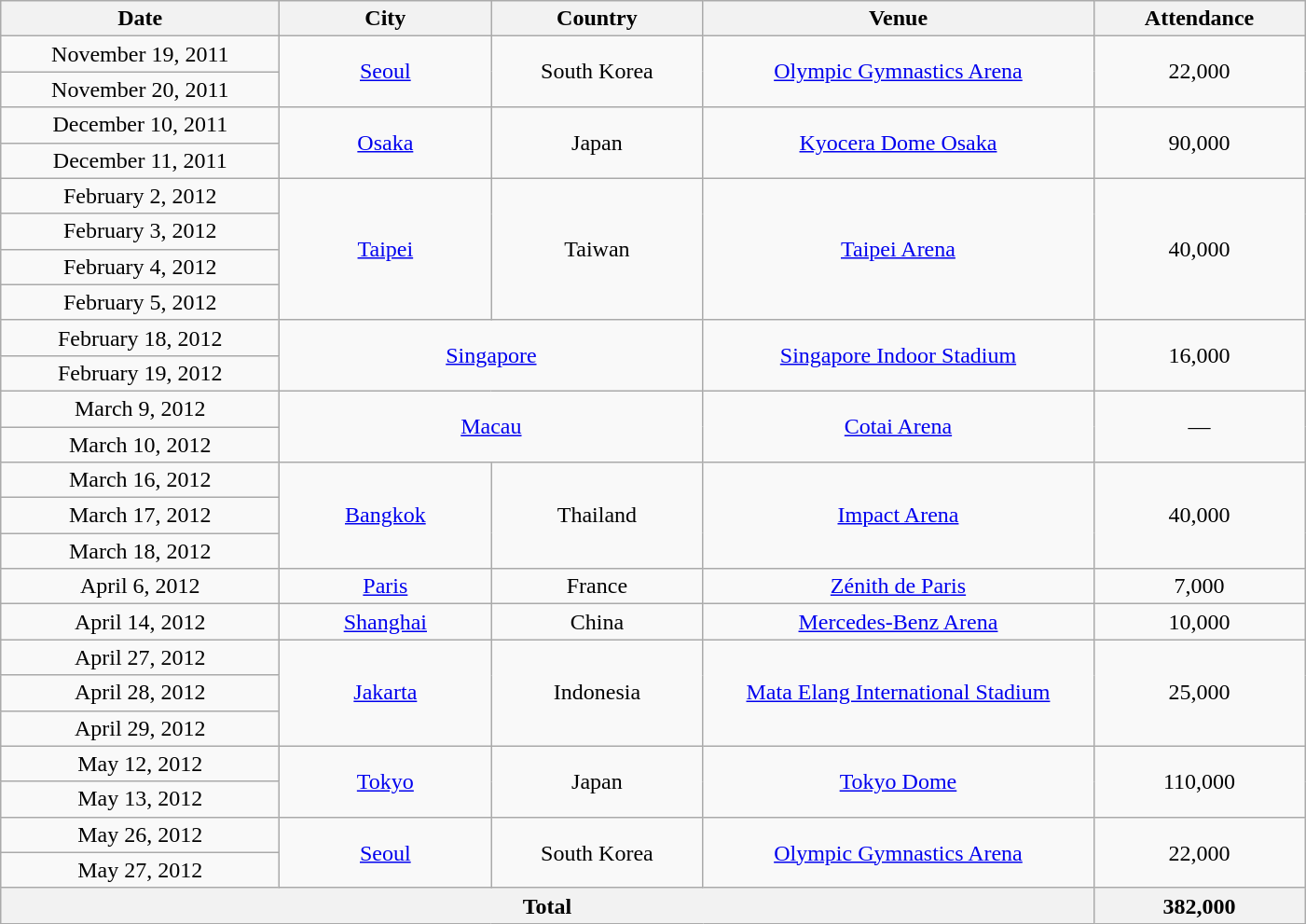<table class="wikitable" style="text-align:center;">
<tr>
<th scope="col" style="width:12em;">Date</th>
<th scope="col" style="width:9em;">City</th>
<th scope="col" style="width:9em;">Country</th>
<th scope="col" style="width:17em;">Venue</th>
<th scope="col" style="width:9em;">Attendance</th>
</tr>
<tr>
<td>November 19, 2011</td>
<td rowspan="2"><a href='#'>Seoul</a></td>
<td rowspan="2">South Korea</td>
<td rowspan="2"><a href='#'>Olympic Gymnastics Arena</a></td>
<td rowspan="2">22,000</td>
</tr>
<tr>
<td>November 20, 2011</td>
</tr>
<tr>
<td>December 10, 2011</td>
<td rowspan="2"><a href='#'>Osaka</a></td>
<td rowspan="2">Japan</td>
<td rowspan="2"><a href='#'>Kyocera Dome Osaka</a></td>
<td rowspan="2">90,000</td>
</tr>
<tr>
<td>December 11, 2011</td>
</tr>
<tr>
<td>February 2, 2012</td>
<td rowspan="4"><a href='#'>Taipei</a></td>
<td rowspan="4">Taiwan</td>
<td rowspan="4"><a href='#'>Taipei Arena</a></td>
<td rowspan="4">40,000</td>
</tr>
<tr>
<td>February 3, 2012</td>
</tr>
<tr>
<td>February 4, 2012</td>
</tr>
<tr>
<td>February 5, 2012</td>
</tr>
<tr>
<td>February 18, 2012</td>
<td rowspan="2" colspan="2"><a href='#'>Singapore</a></td>
<td rowspan="2"><a href='#'>Singapore Indoor Stadium</a></td>
<td rowspan="2">16,000</td>
</tr>
<tr>
<td>February 19, 2012</td>
</tr>
<tr>
<td>March 9, 2012</td>
<td colspan="2" rowspan="2"><a href='#'>Macau</a></td>
<td rowspan="2"><a href='#'>Cotai Arena</a></td>
<td rowspan="2">—</td>
</tr>
<tr>
<td>March 10, 2012</td>
</tr>
<tr>
<td>March 16, 2012</td>
<td rowspan="3"><a href='#'>Bangkok</a></td>
<td rowspan="3">Thailand</td>
<td rowspan="3"><a href='#'>Impact Arena</a></td>
<td rowspan="3">40,000</td>
</tr>
<tr>
<td>March 17, 2012</td>
</tr>
<tr>
<td>March 18, 2012</td>
</tr>
<tr>
<td>April 6, 2012</td>
<td><a href='#'>Paris</a></td>
<td>France</td>
<td><a href='#'>Zénith de Paris</a></td>
<td>7,000</td>
</tr>
<tr>
<td>April 14, 2012</td>
<td><a href='#'>Shanghai</a></td>
<td>China</td>
<td><a href='#'>Mercedes-Benz Arena</a></td>
<td>10,000</td>
</tr>
<tr>
<td>April 27, 2012</td>
<td rowspan="3"><a href='#'>Jakarta</a></td>
<td rowspan="3">Indonesia</td>
<td rowspan="3"><a href='#'>Mata Elang International Stadium</a></td>
<td rowspan="3">25,000</td>
</tr>
<tr>
<td>April 28, 2012</td>
</tr>
<tr>
<td>April 29, 2012</td>
</tr>
<tr>
<td>May 12, 2012</td>
<td rowspan="2"><a href='#'>Tokyo</a></td>
<td rowspan="2">Japan</td>
<td rowspan="2"><a href='#'>Tokyo Dome</a></td>
<td rowspan="2">110,000</td>
</tr>
<tr>
<td>May 13, 2012</td>
</tr>
<tr>
<td>May 26, 2012</td>
<td rowspan="2"><a href='#'>Seoul</a></td>
<td rowspan="2">South Korea</td>
<td rowspan="2"><a href='#'>Olympic Gymnastics Arena</a></td>
<td rowspan="2">22,000</td>
</tr>
<tr>
<td>May 27, 2012</td>
</tr>
<tr>
<th colspan="4">Total</th>
<th>382,000</th>
</tr>
</table>
